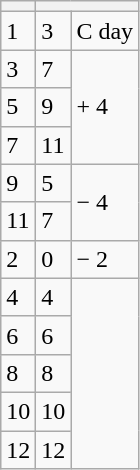<table class="wikitable">
<tr>
<th></th>
<th colspan=2></th>
</tr>
<tr>
<td>1</td>
<td>3</td>
<td>C day</td>
</tr>
<tr>
<td>3</td>
<td>7</td>
<td rowspan=3> + 4</td>
</tr>
<tr>
<td>5</td>
<td>9</td>
</tr>
<tr>
<td>7</td>
<td>11</td>
</tr>
<tr>
<td>9</td>
<td>5</td>
<td rowspan=2> − 4</td>
</tr>
<tr>
<td>11</td>
<td>7</td>
</tr>
<tr>
<td>2</td>
<td>0</td>
<td> − 2</td>
</tr>
<tr>
<td>4</td>
<td>4</td>
<td rowspan=5></td>
</tr>
<tr>
<td>6</td>
<td>6</td>
</tr>
<tr>
<td>8</td>
<td>8</td>
</tr>
<tr>
<td>10</td>
<td>10</td>
</tr>
<tr>
<td>12</td>
<td>12</td>
</tr>
</table>
